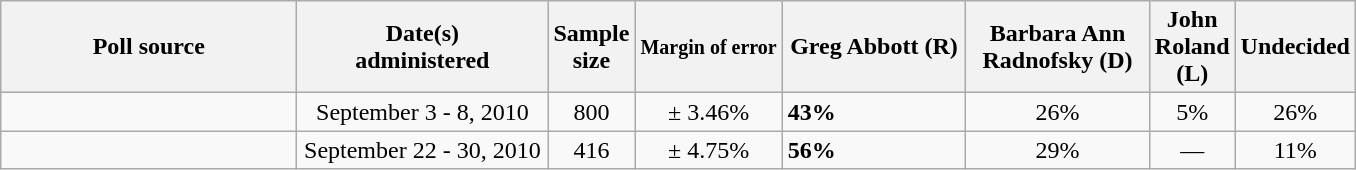<table class="wikitable">
<tr>
<th style="width:190px;">Poll source</th>
<th style="width:160px;">Date(s)<br>administered</th>
<th class="small">Sample<br>size</th>
<th><small>Margin of error</small></th>
<th style="width:115px;">Greg Abbott (R)</th>
<th style="width:115px;">Barbara Ann Radnofsky (D)</th>
<th style="width:40px;">John Roland (L)</th>
<th style="width:40px;">Undecided</th>
</tr>
<tr>
<td></td>
<td align="center">September 3 - 8, 2010</td>
<td align="center">800</td>
<td align="center">± 3.46%</td>
<td><strong>43%</strong></td>
<td align="center">26%</td>
<td align="center">5%</td>
<td align="center">26%</td>
</tr>
<tr>
<td></td>
<td align="center">September 22 - 30, 2010</td>
<td align="center">416</td>
<td align="center">± 4.75%</td>
<td><strong>56%</strong></td>
<td align="center">29%</td>
<td align="center">—</td>
<td align="center">11%</td>
</tr>
</table>
